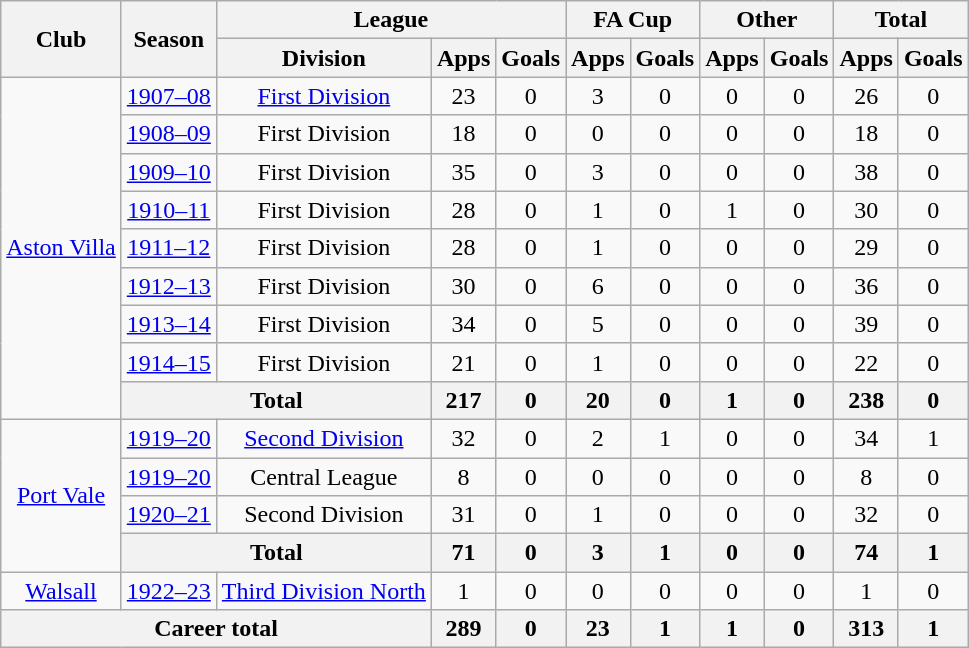<table class="wikitable" style="text-align: center;">
<tr>
<th rowspan="2">Club</th>
<th rowspan="2">Season</th>
<th colspan="3">League</th>
<th colspan="2">FA Cup</th>
<th colspan="2">Other</th>
<th colspan="2">Total</th>
</tr>
<tr>
<th>Division</th>
<th>Apps</th>
<th>Goals</th>
<th>Apps</th>
<th>Goals</th>
<th>Apps</th>
<th>Goals</th>
<th>Apps</th>
<th>Goals</th>
</tr>
<tr>
<td rowspan="9"><a href='#'>Aston Villa</a></td>
<td><a href='#'>1907–08</a></td>
<td><a href='#'>First Division</a></td>
<td>23</td>
<td>0</td>
<td>3</td>
<td>0</td>
<td>0</td>
<td>0</td>
<td>26</td>
<td>0</td>
</tr>
<tr>
<td><a href='#'>1908–09</a></td>
<td>First Division</td>
<td>18</td>
<td>0</td>
<td>0</td>
<td>0</td>
<td>0</td>
<td>0</td>
<td>18</td>
<td>0</td>
</tr>
<tr>
<td><a href='#'>1909–10</a></td>
<td>First Division</td>
<td>35</td>
<td>0</td>
<td>3</td>
<td>0</td>
<td>0</td>
<td>0</td>
<td>38</td>
<td>0</td>
</tr>
<tr>
<td><a href='#'>1910–11</a></td>
<td>First Division</td>
<td>28</td>
<td>0</td>
<td>1</td>
<td>0</td>
<td>1</td>
<td>0</td>
<td>30</td>
<td>0</td>
</tr>
<tr>
<td><a href='#'>1911–12</a></td>
<td>First Division</td>
<td>28</td>
<td>0</td>
<td>1</td>
<td>0</td>
<td>0</td>
<td>0</td>
<td>29</td>
<td>0</td>
</tr>
<tr>
<td><a href='#'>1912–13</a></td>
<td>First Division</td>
<td>30</td>
<td>0</td>
<td>6</td>
<td>0</td>
<td>0</td>
<td>0</td>
<td>36</td>
<td>0</td>
</tr>
<tr>
<td><a href='#'>1913–14</a></td>
<td>First Division</td>
<td>34</td>
<td>0</td>
<td>5</td>
<td>0</td>
<td>0</td>
<td>0</td>
<td>39</td>
<td>0</td>
</tr>
<tr>
<td><a href='#'>1914–15</a></td>
<td>First Division</td>
<td>21</td>
<td>0</td>
<td>1</td>
<td>0</td>
<td>0</td>
<td>0</td>
<td>22</td>
<td>0</td>
</tr>
<tr>
<th colspan="2">Total</th>
<th>217</th>
<th>0</th>
<th>20</th>
<th>0</th>
<th>1</th>
<th>0</th>
<th>238</th>
<th>0</th>
</tr>
<tr>
<td rowspan="4"><a href='#'>Port Vale</a></td>
<td><a href='#'>1919–20</a></td>
<td><a href='#'>Second Division</a></td>
<td>32</td>
<td>0</td>
<td>2</td>
<td>1</td>
<td>0</td>
<td>0</td>
<td>34</td>
<td>1</td>
</tr>
<tr>
<td><a href='#'>1919–20</a></td>
<td>Central League</td>
<td>8</td>
<td>0</td>
<td>0</td>
<td>0</td>
<td>0</td>
<td>0</td>
<td>8</td>
<td>0</td>
</tr>
<tr>
<td><a href='#'>1920–21</a></td>
<td>Second Division</td>
<td>31</td>
<td>0</td>
<td>1</td>
<td>0</td>
<td>0</td>
<td>0</td>
<td>32</td>
<td>0</td>
</tr>
<tr>
<th colspan="2">Total</th>
<th>71</th>
<th>0</th>
<th>3</th>
<th>1</th>
<th>0</th>
<th>0</th>
<th>74</th>
<th>1</th>
</tr>
<tr>
<td><a href='#'>Walsall</a></td>
<td><a href='#'>1922–23</a></td>
<td><a href='#'>Third Division North</a></td>
<td>1</td>
<td>0</td>
<td>0</td>
<td>0</td>
<td>0</td>
<td>0</td>
<td>1</td>
<td>0</td>
</tr>
<tr>
<th colspan="3">Career total</th>
<th>289</th>
<th>0</th>
<th>23</th>
<th>1</th>
<th>1</th>
<th>0</th>
<th>313</th>
<th>1</th>
</tr>
</table>
